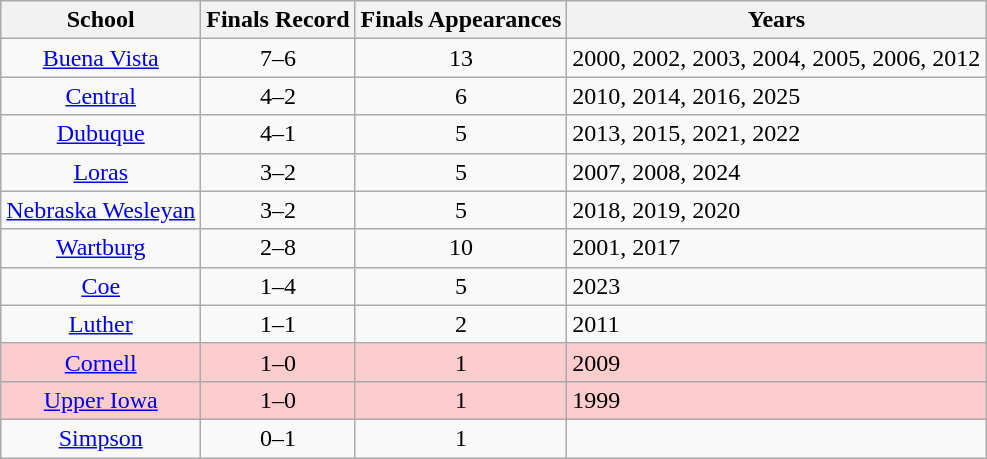<table class="wikitable sortable" style="text-align:center;">
<tr>
<th>School</th>
<th>Finals Record</th>
<th>Finals Appearances</th>
<th class=unsortable>Years</th>
</tr>
<tr>
<td><a href='#'>Buena Vista</a></td>
<td>7–6</td>
<td>13</td>
<td align=left>2000, 2002, 2003, 2004, 2005, 2006, 2012</td>
</tr>
<tr>
<td><a href='#'>Central</a></td>
<td>4–2</td>
<td>6</td>
<td align=left>2010, 2014, 2016, 2025</td>
</tr>
<tr>
<td><a href='#'>Dubuque</a></td>
<td>4–1</td>
<td>5</td>
<td align=left>2013, 2015, 2021, 2022</td>
</tr>
<tr>
<td><a href='#'>Loras</a></td>
<td>3–2</td>
<td>5</td>
<td align=left>2007, 2008, 2024</td>
</tr>
<tr>
<td><a href='#'>Nebraska Wesleyan</a></td>
<td>3–2</td>
<td>5</td>
<td align=left>2018, 2019, 2020</td>
</tr>
<tr>
<td><a href='#'>Wartburg</a></td>
<td>2–8</td>
<td>10</td>
<td align=left>2001, 2017</td>
</tr>
<tr>
<td><a href='#'>Coe</a></td>
<td>1–4</td>
<td>5</td>
<td align=left>2023</td>
</tr>
<tr>
<td><a href='#'>Luther</a></td>
<td>1–1</td>
<td>2</td>
<td align=left>2011</td>
</tr>
<tr bgcolor=#fdcccc>
<td><a href='#'>Cornell</a></td>
<td>1–0</td>
<td>1</td>
<td align=left>2009</td>
</tr>
<tr bgcolor=#fdcccc>
<td><a href='#'>Upper Iowa</a></td>
<td>1–0</td>
<td>1</td>
<td align=left>1999</td>
</tr>
<tr>
<td><a href='#'>Simpson</a></td>
<td>0–1</td>
<td>1</td>
<td align=left></td>
</tr>
</table>
